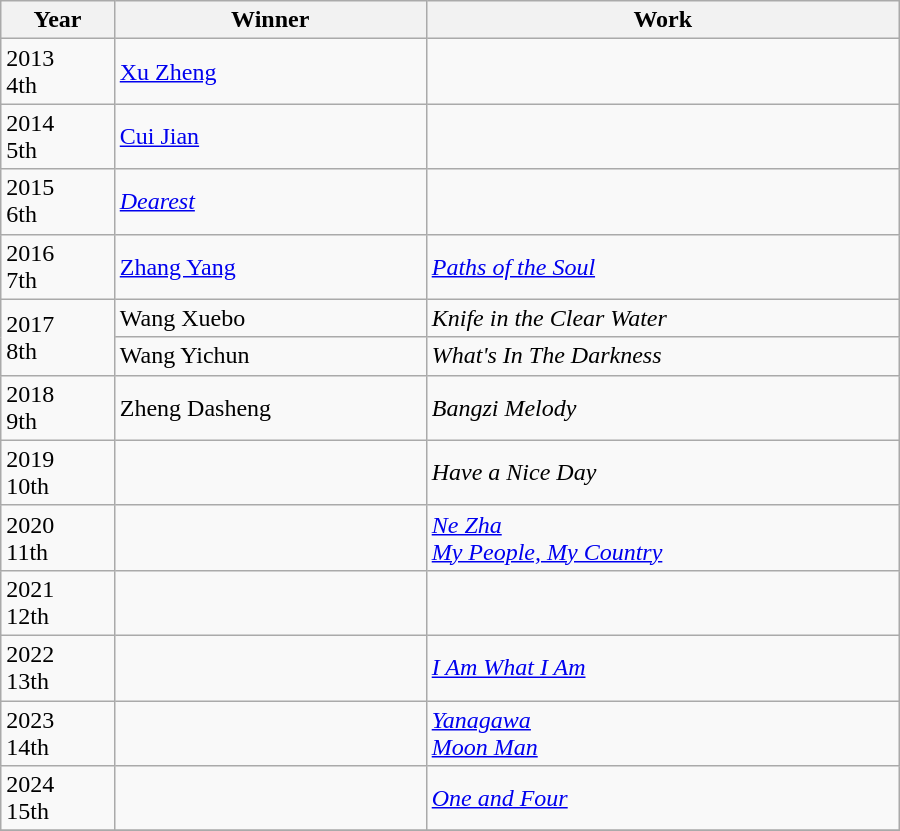<table class="wikitable" style="width:600px">
<tr>
<th>Year</th>
<th>Winner</th>
<th>Work</th>
</tr>
<tr>
<td>2013<br>4th</td>
<td><a href='#'>Xu Zheng</a></td>
<td></td>
</tr>
<tr>
<td>2014<br>5th</td>
<td><a href='#'>Cui Jian</a></td>
<td></td>
</tr>
<tr>
<td>2015<br>6th</td>
<td><em><a href='#'>Dearest</a></em></td>
<td></td>
</tr>
<tr>
<td>2016<br>7th</td>
<td><a href='#'>Zhang Yang</a></td>
<td><em><a href='#'>Paths of the Soul</a></em></td>
</tr>
<tr>
<td rowspan=2>2017<br>8th</td>
<td>Wang Xuebo</td>
<td><em>Knife in the Clear Water</em></td>
</tr>
<tr>
<td>Wang Yichun</td>
<td><em>What's In The Darkness</em></td>
</tr>
<tr>
<td>2018<br>9th</td>
<td>Zheng Dasheng</td>
<td><em>Bangzi Melody</em></td>
</tr>
<tr>
<td>2019<br>10th</td>
<td></td>
<td><em>Have a Nice Day</em></td>
</tr>
<tr>
<td>2020<br>11th</td>
<td></td>
<td><em><a href='#'>Ne Zha</a></em> <br> <em><a href='#'>My People, My Country</a></em></td>
</tr>
<tr>
<td>2021<br>12th</td>
<td></td>
<td></td>
</tr>
<tr>
<td>2022<br>13th</td>
<td></td>
<td><em><a href='#'>I Am What I Am</a></em></td>
</tr>
<tr>
<td>2023<br>14th</td>
<td></td>
<td><em><a href='#'>Yanagawa</a></em> <br><em><a href='#'>Moon Man</a></em></td>
</tr>
<tr>
<td>2024<br>15th</td>
<td></td>
<td><em><a href='#'>One and Four</a></em></td>
</tr>
<tr>
</tr>
</table>
